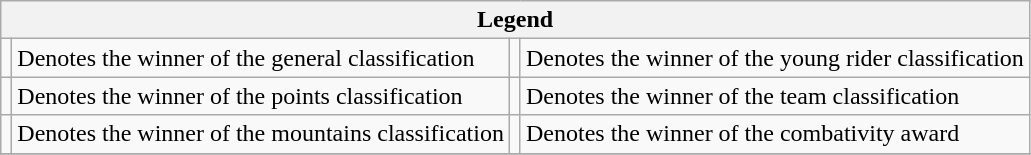<table class="wikitable">
<tr>
<th colspan="4">Legend</th>
</tr>
<tr>
<td></td>
<td>Denotes the winner of the general classification</td>
<td></td>
<td>Denotes the winner of the young rider classification</td>
</tr>
<tr>
<td></td>
<td>Denotes the winner of the points classification</td>
<td></td>
<td>Denotes the winner of the team classification</td>
</tr>
<tr>
<td></td>
<td>Denotes the winner of the mountains classification</td>
<td></td>
<td>Denotes the winner of the combativity award</td>
</tr>
<tr>
</tr>
</table>
